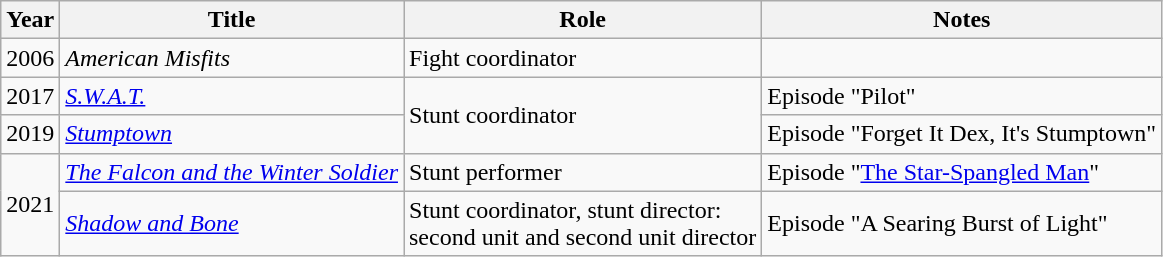<table class="wikitable">
<tr>
<th>Year</th>
<th>Title</th>
<th>Role</th>
<th>Notes</th>
</tr>
<tr>
<td>2006</td>
<td><em>American Misfits</em></td>
<td>Fight coordinator</td>
<td></td>
</tr>
<tr>
<td>2017</td>
<td><em><a href='#'>S.W.A.T.</a></em></td>
<td rowspan=2>Stunt coordinator</td>
<td>Episode "Pilot"</td>
</tr>
<tr>
<td>2019</td>
<td><em><a href='#'>Stumptown</a></em></td>
<td>Episode "Forget It Dex, It's Stumptown"</td>
</tr>
<tr>
<td rowspan="2">2021</td>
<td><em><a href='#'>The Falcon and the Winter Soldier</a></em></td>
<td>Stunt performer</td>
<td>Episode "<a href='#'>The Star-Spangled Man</a>"</td>
</tr>
<tr>
<td><em><a href='#'>Shadow and Bone</a></em></td>
<td>Stunt coordinator, stunt director:<br>second unit and second unit director</td>
<td>Episode "A Searing Burst of Light"</td>
</tr>
</table>
